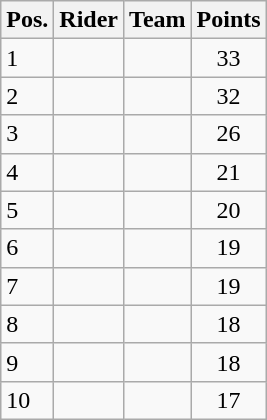<table class="wikitable sortable">
<tr>
<th>Pos.</th>
<th>Rider</th>
<th>Team</th>
<th>Points</th>
</tr>
<tr>
<td>1</td>
<td></td>
<td></td>
<td align=center>33</td>
</tr>
<tr>
<td>2</td>
<td></td>
<td></td>
<td align=center>32</td>
</tr>
<tr>
<td>3</td>
<td></td>
<td></td>
<td align=center>26</td>
</tr>
<tr>
<td>4</td>
<td></td>
<td></td>
<td align=center>21</td>
</tr>
<tr>
<td>5</td>
<td></td>
<td></td>
<td align=center>20</td>
</tr>
<tr>
<td>6</td>
<td></td>
<td></td>
<td align=center>19</td>
</tr>
<tr>
<td>7</td>
<td></td>
<td></td>
<td align=center>19</td>
</tr>
<tr>
<td>8</td>
<td></td>
<td></td>
<td align=center>18</td>
</tr>
<tr>
<td>9</td>
<td></td>
<td></td>
<td align=center>18</td>
</tr>
<tr>
<td>10</td>
<td></td>
<td></td>
<td align=center>17</td>
</tr>
</table>
